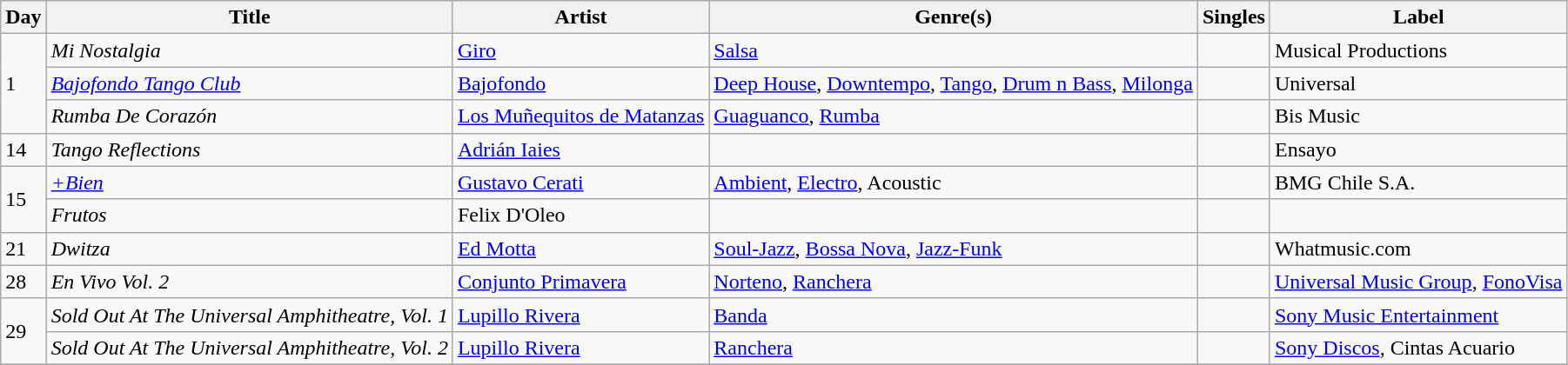<table class="wikitable sortable" style="text-align: left;">
<tr>
<th>Day</th>
<th>Title</th>
<th>Artist</th>
<th>Genre(s)</th>
<th>Singles</th>
<th>Label</th>
</tr>
<tr>
<td rowspan="3">1</td>
<td><em>Mi Nostalgia</em></td>
<td><a href='#'>Giro</a></td>
<td><a href='#'>Salsa</a></td>
<td></td>
<td>Musical Productions</td>
</tr>
<tr>
<td><em><a href='#'>Bajofondo Tango Club</a></em></td>
<td><a href='#'>Bajofondo</a></td>
<td><a href='#'>Deep House</a>, <a href='#'>Downtempo</a>, <a href='#'>Tango</a>, <a href='#'>Drum n Bass</a>, <a href='#'>Milonga</a></td>
<td></td>
<td>Universal</td>
</tr>
<tr>
<td><em>Rumba De Corazón</em></td>
<td><a href='#'>Los Muñequitos de Matanzas</a></td>
<td><a href='#'>Guaguanco</a>, <a href='#'>Rumba</a></td>
<td></td>
<td>Bis Music</td>
</tr>
<tr>
<td>14</td>
<td><em>Tango Reflections</em></td>
<td><a href='#'>Adrián Iaies</a></td>
<td></td>
<td></td>
<td>Ensayo</td>
</tr>
<tr>
<td rowspan="2">15</td>
<td><em><a href='#'>+Bien</a></em></td>
<td><a href='#'>Gustavo Cerati</a></td>
<td><a href='#'>Ambient</a>, <a href='#'>Electro</a>, Acoustic</td>
<td></td>
<td>BMG Chile S.A.</td>
</tr>
<tr>
<td><em>Frutos</em></td>
<td>Felix D'Oleo</td>
<td></td>
<td></td>
<td></td>
</tr>
<tr>
<td>21</td>
<td><em>Dwitza</em></td>
<td><a href='#'>Ed Motta</a></td>
<td><a href='#'>Soul-Jazz</a>, <a href='#'>Bossa Nova</a>, <a href='#'>Jazz-Funk</a></td>
<td></td>
<td>Whatmusic.com</td>
</tr>
<tr>
<td>28</td>
<td><em>En Vivo Vol. 2</em></td>
<td><a href='#'>Conjunto Primavera</a></td>
<td><a href='#'>Norteno</a>, <a href='#'>Ranchera</a></td>
<td></td>
<td><a href='#'>Universal Music Group</a>, <a href='#'>FonoVisa</a></td>
</tr>
<tr>
<td rowspan="2">29</td>
<td><em>Sold Out At The Universal Amphitheatre, Vol. 1</em></td>
<td><a href='#'>Lupillo Rivera</a></td>
<td><a href='#'>Banda</a></td>
<td></td>
<td><a href='#'>Sony Music Entertainment</a></td>
</tr>
<tr>
<td><em>Sold Out At The Universal Amphitheatre, Vol. 2</em></td>
<td><a href='#'>Lupillo Rivera</a></td>
<td><a href='#'>Ranchera</a></td>
<td></td>
<td><a href='#'>Sony Discos</a>, Cintas Acuario</td>
</tr>
<tr>
</tr>
</table>
